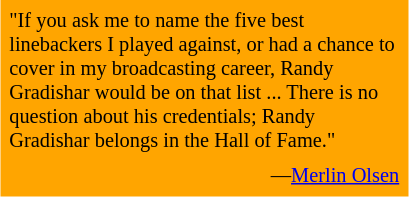<table class="toccolours" style="float: right; margin-left: 1em; margin-right: 2em; font-size: 85%; background:orange; width:20em;" cellspacing="5">
<tr>
<td style="text-align: left;">"If you ask me to name the five best linebackers I played against, or had a chance to cover in my broadcasting career, Randy Gradishar would be on that list ... There is no question about his credentials; Randy Gradishar belongs in the Hall of Fame."</td>
</tr>
<tr>
<td style="text-align: right;">—<a href='#'>Merlin Olsen</a></td>
</tr>
</table>
